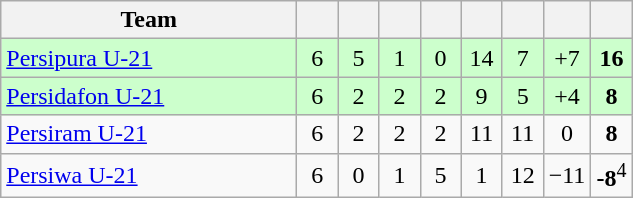<table class="wikitable" style="text-align:center">
<tr>
<th width=190>Team</th>
<th width=20></th>
<th width=20></th>
<th width=20></th>
<th width=20></th>
<th width=20></th>
<th width=20></th>
<th width=20></th>
<th width=20></th>
</tr>
<tr bgcolor="#ccffcc">
<td align=left><a href='#'>Persipura U-21</a></td>
<td>6</td>
<td>5</td>
<td>1</td>
<td>0</td>
<td>14</td>
<td>7</td>
<td>+7</td>
<td><strong>16</strong></td>
</tr>
<tr bgcolor="#ccffcc">
<td align=left><a href='#'>Persidafon U-21</a></td>
<td>6</td>
<td>2</td>
<td>2</td>
<td>2</td>
<td>9</td>
<td>5</td>
<td>+4</td>
<td><strong>8</strong></td>
</tr>
<tr>
<td align=left><a href='#'>Persiram U-21</a></td>
<td>6</td>
<td>2</td>
<td>2</td>
<td>2</td>
<td>11</td>
<td>11</td>
<td>0</td>
<td><strong>8</strong></td>
</tr>
<tr>
<td align=left><a href='#'>Persiwa U-21</a></td>
<td>6</td>
<td>0</td>
<td>1</td>
<td>5</td>
<td>1</td>
<td>12</td>
<td>−11</td>
<td><strong>-8</strong><sup>4</sup></td>
</tr>
</table>
